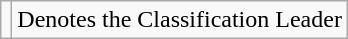<table class="wikitable">
<tr>
<td></td>
<td>Denotes the Classification Leader</td>
</tr>
</table>
